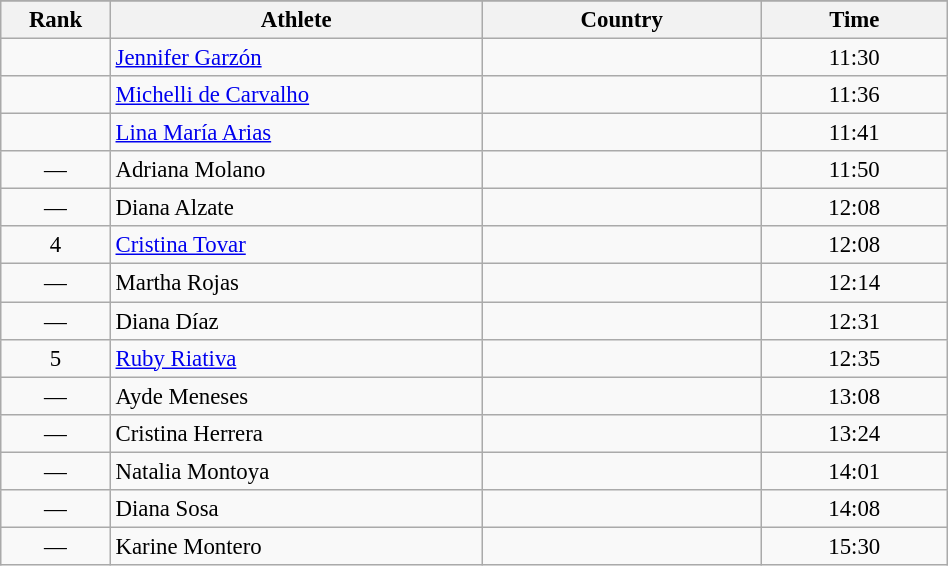<table class="wikitable sortable" style=" text-align:center; font-size:95%;" width="50%">
<tr>
</tr>
<tr>
<th width=5%>Rank</th>
<th width=20%>Athlete</th>
<th width=15%>Country</th>
<th width=10%>Time</th>
</tr>
<tr>
<td align=center></td>
<td align=left><a href='#'>Jennifer Garzón</a></td>
<td align=left></td>
<td>11:30</td>
</tr>
<tr>
<td align=center></td>
<td align=left><a href='#'>Michelli de Carvalho</a></td>
<td align=left></td>
<td>11:36</td>
</tr>
<tr>
<td align=center></td>
<td align=left><a href='#'>Lina María Arias</a></td>
<td align=left></td>
<td>11:41</td>
</tr>
<tr>
<td align=center>—</td>
<td align=left>Adriana Molano</td>
<td align=left></td>
<td>11:50</td>
</tr>
<tr>
<td align=center>—</td>
<td align=left>Diana Alzate</td>
<td align=left></td>
<td>12:08</td>
</tr>
<tr>
<td align=center>4</td>
<td align=left><a href='#'>Cristina Tovar</a></td>
<td align=left></td>
<td>12:08</td>
</tr>
<tr>
<td align=center>—</td>
<td align=left>Martha Rojas</td>
<td align=left></td>
<td>12:14</td>
</tr>
<tr>
<td align=center>—</td>
<td align=left>Diana Díaz</td>
<td align=left></td>
<td>12:31</td>
</tr>
<tr>
<td align=center>5</td>
<td align=left><a href='#'>Ruby Riativa</a></td>
<td align=left></td>
<td>12:35</td>
</tr>
<tr>
<td align=center>—</td>
<td align=left>Ayde Meneses</td>
<td align=left></td>
<td>13:08</td>
</tr>
<tr>
<td align=center>—</td>
<td align=left>Cristina Herrera</td>
<td align=left></td>
<td>13:24</td>
</tr>
<tr>
<td align=center>—</td>
<td align=left>Natalia Montoya</td>
<td align=left></td>
<td>14:01</td>
</tr>
<tr>
<td align=center>—</td>
<td align=left>Diana Sosa</td>
<td align=left></td>
<td>14:08</td>
</tr>
<tr>
<td align=center>—</td>
<td align=left>Karine Montero</td>
<td align=left></td>
<td>15:30</td>
</tr>
</table>
